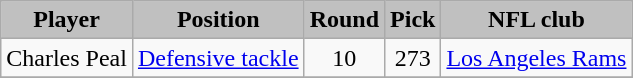<table class="wikitable" style="text-align:center;">
<tr style="background:#C0C0C0;">
<td><strong>Player</strong></td>
<td><strong>Position</strong></td>
<td><strong>Round</strong></td>
<td><strong>Pick</strong></td>
<td><strong>NFL club</strong></td>
</tr>
<tr align="center" bgcolor="">
<td>Charles Peal</td>
<td><a href='#'>Defensive tackle</a></td>
<td>10</td>
<td>273</td>
<td><a href='#'>Los Angeles Rams</a></td>
</tr>
<tr align="center" bgcolor="">
</tr>
</table>
